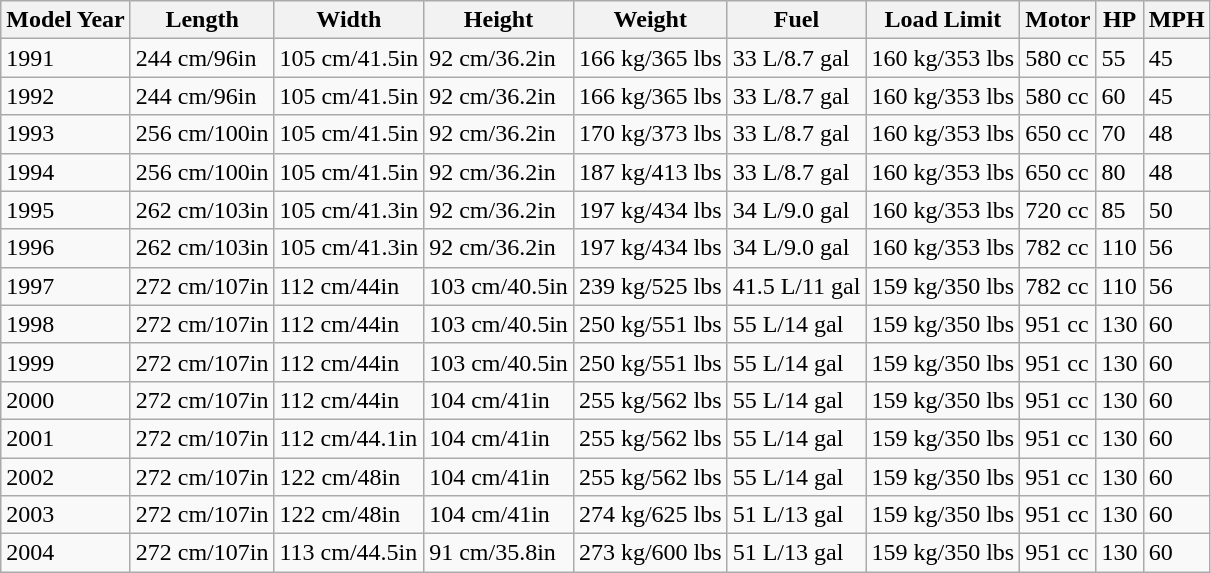<table class="wikitable">
<tr>
<th>Model Year</th>
<th>Length</th>
<th>Width</th>
<th>Height</th>
<th>Weight</th>
<th>Fuel</th>
<th>Load Limit</th>
<th>Motor</th>
<th>HP</th>
<th>MPH</th>
</tr>
<tr>
<td>1991</td>
<td>244 cm/96in</td>
<td>105 cm/41.5in</td>
<td>92 cm/36.2in</td>
<td>166 kg/365 lbs</td>
<td>33 L/8.7 gal</td>
<td>160 kg/353 lbs</td>
<td>580 cc</td>
<td>55</td>
<td>45</td>
</tr>
<tr>
<td>1992</td>
<td>244 cm/96in</td>
<td>105 cm/41.5in</td>
<td>92 cm/36.2in</td>
<td>166 kg/365 lbs</td>
<td>33 L/8.7 gal</td>
<td>160 kg/353 lbs</td>
<td>580 cc</td>
<td>60</td>
<td>45</td>
</tr>
<tr>
<td>1993</td>
<td>256 cm/100in</td>
<td>105 cm/41.5in</td>
<td>92 cm/36.2in</td>
<td>170 kg/373 lbs</td>
<td>33 L/8.7 gal</td>
<td>160 kg/353 lbs</td>
<td>650 cc</td>
<td>70</td>
<td>48</td>
</tr>
<tr>
<td>1994</td>
<td>256 cm/100in</td>
<td>105 cm/41.5in</td>
<td>92 cm/36.2in</td>
<td>187 kg/413 lbs</td>
<td>33 L/8.7 gal</td>
<td>160 kg/353 lbs</td>
<td>650 cc</td>
<td>80</td>
<td>48</td>
</tr>
<tr>
<td>1995</td>
<td>262 cm/103in</td>
<td>105 cm/41.3in</td>
<td>92 cm/36.2in</td>
<td>197 kg/434 lbs</td>
<td>34 L/9.0 gal</td>
<td>160 kg/353 lbs</td>
<td>720 cc</td>
<td>85</td>
<td>50</td>
</tr>
<tr>
<td>1996</td>
<td>262 cm/103in</td>
<td>105 cm/41.3in</td>
<td>92 cm/36.2in</td>
<td>197 kg/434 lbs</td>
<td>34 L/9.0 gal</td>
<td>160 kg/353 lbs</td>
<td>782 cc</td>
<td>110</td>
<td>56</td>
</tr>
<tr>
<td>1997</td>
<td>272 cm/107in</td>
<td>112 cm/44in</td>
<td>103 cm/40.5in</td>
<td>239 kg/525 lbs</td>
<td>41.5 L/11 gal</td>
<td>159 kg/350 lbs</td>
<td>782 cc</td>
<td>110</td>
<td>56</td>
</tr>
<tr>
<td>1998</td>
<td>272 cm/107in</td>
<td>112 cm/44in</td>
<td>103 cm/40.5in</td>
<td>250 kg/551 lbs</td>
<td>55 L/14 gal</td>
<td>159 kg/350 lbs</td>
<td>951 cc</td>
<td>130</td>
<td>60</td>
</tr>
<tr>
<td>1999</td>
<td>272 cm/107in</td>
<td>112 cm/44in</td>
<td>103 cm/40.5in</td>
<td>250 kg/551 lbs</td>
<td>55 L/14 gal</td>
<td>159 kg/350 lbs</td>
<td>951 cc</td>
<td>130</td>
<td>60</td>
</tr>
<tr>
<td>2000</td>
<td>272 cm/107in</td>
<td>112 cm/44in</td>
<td>104 cm/41in</td>
<td>255 kg/562 lbs</td>
<td>55 L/14 gal</td>
<td>159 kg/350 lbs</td>
<td>951 cc</td>
<td>130</td>
<td>60</td>
</tr>
<tr>
<td>2001</td>
<td>272 cm/107in</td>
<td>112 cm/44.1in</td>
<td>104 cm/41in</td>
<td>255 kg/562 lbs</td>
<td>55 L/14 gal</td>
<td>159 kg/350 lbs</td>
<td>951 cc</td>
<td>130</td>
<td>60</td>
</tr>
<tr>
<td>2002</td>
<td>272 cm/107in</td>
<td>122 cm/48in</td>
<td>104 cm/41in</td>
<td>255 kg/562 lbs</td>
<td>55 L/14 gal</td>
<td>159 kg/350 lbs</td>
<td>951 cc</td>
<td>130</td>
<td>60</td>
</tr>
<tr>
<td>2003</td>
<td>272 cm/107in</td>
<td>122 cm/48in</td>
<td>104 cm/41in</td>
<td>274 kg/625 lbs</td>
<td>51 L/13 gal</td>
<td>159 kg/350 lbs</td>
<td>951 cc</td>
<td>130</td>
<td>60</td>
</tr>
<tr>
<td>2004</td>
<td>272 cm/107in</td>
<td>113 cm/44.5in</td>
<td>91 cm/35.8in</td>
<td>273 kg/600 lbs</td>
<td>51 L/13 gal</td>
<td>159 kg/350 lbs</td>
<td>951 cc</td>
<td>130</td>
<td>60</td>
</tr>
</table>
